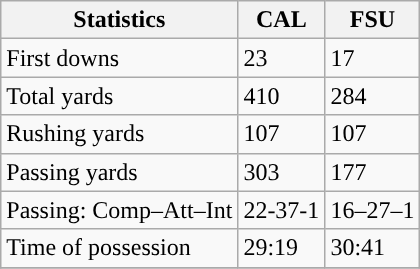<table class="wikitable" style="float: left;">
<tr>
<th>Statistics</th>
<th>CAL</th>
<th>FSU</th>
</tr>
<tr>
<td>First downs</td>
<td>23</td>
<td>17</td>
</tr>
<tr>
<td>Total yards</td>
<td>410</td>
<td>284</td>
</tr>
<tr>
<td>Rushing yards</td>
<td>107</td>
<td>107</td>
</tr>
<tr>
<td>Passing yards</td>
<td>303</td>
<td>177</td>
</tr>
<tr>
<td>Passing: Comp–Att–Int</td>
<td>22-37-1</td>
<td>16–27–1</td>
</tr>
<tr>
<td>Time of possession</td>
<td>29:19</td>
<td>30:41</td>
</tr>
<tr>
</tr>
</table>
